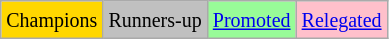<table class="wikitable">
<tr>
<td style="background:gold"><small>Champions</small></td>
<td style="background:silver"><small>Runners-up</small></td>
<td style="background:PaleGreen"><small><a href='#'>Promoted</a></small></td>
<td style="background:Pink"><small><a href='#'>Relegated</a></small></td>
</tr>
</table>
